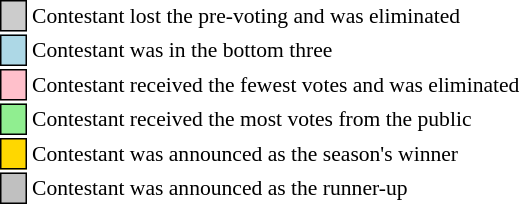<table class="toccolours" style="font-size: 90%; white-space: nowrap;">
<tr>
<td style="background:#cccccc; border:1px solid black;">    </td>
<td>Contestant lost the pre-voting and was eliminated</td>
</tr>
<tr>
<td style="background:lightblue; border:1px solid black;">    </td>
<td>Contestant was in the bottom three</td>
</tr>
<tr>
<td style="background:pink; border:1px solid black;">    </td>
<td>Contestant received the fewest votes and was eliminated</td>
</tr>
<tr>
<td style="background:lightgreen; border:1px solid black;">    </td>
<td>Contestant received the most votes from the public</td>
</tr>
<tr>
<td style="background:gold; border:1px solid black;">    </td>
<td>Contestant was announced as the season's winner</td>
</tr>
<tr>
<td style="background:silver; border:1px solid black;">    </td>
<td>Contestant was announced as the runner-up</td>
</tr>
</table>
